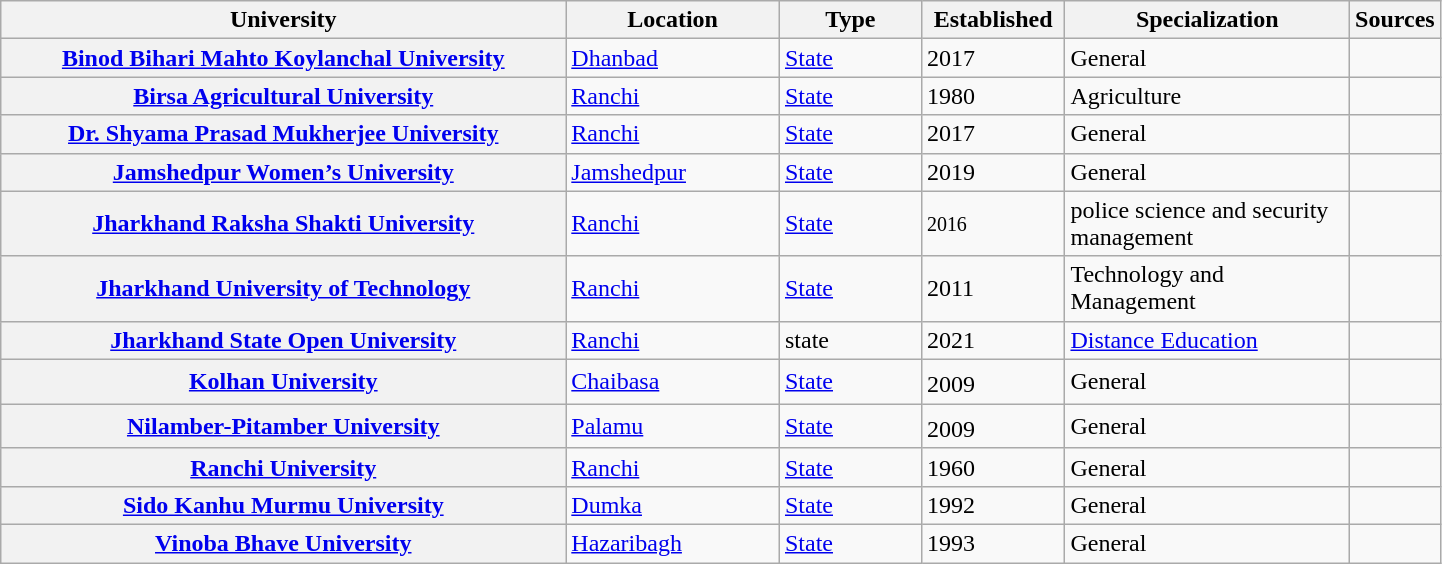<table class="wikitable sortable collapsible plainrowheaders" border="1" style="text-align:left; width:76%">
<tr>
<th scope="col" style="width: 40%;">University</th>
<th scope="col" style="width: 15%;">Location</th>
<th scope="col" style="width: 10%;">Type</th>
<th scope="col" style="width: 10%;">Established</th>
<th scope="col" style="width: 20%;">Specialization</th>
<th scope="col" style="width: 05%;" class="unsortable">Sources</th>
</tr>
<tr>
<th scope="row"><a href='#'>Binod Bihari Mahto Koylanchal University</a></th>
<td><a href='#'>Dhanbad</a></td>
<td><a href='#'>State</a></td>
<td>2017</td>
<td>General</td>
<td></td>
</tr>
<tr>
<th scope="row"><a href='#'>Birsa Agricultural University</a></th>
<td><a href='#'>Ranchi</a></td>
<td><a href='#'>State</a></td>
<td>1980</td>
<td>Agriculture</td>
<td></td>
</tr>
<tr>
<th scope="row"><a href='#'>Dr. Shyama Prasad Mukherjee University</a></th>
<td><a href='#'>Ranchi</a></td>
<td><a href='#'>State</a></td>
<td>2017</td>
<td>General</td>
<td></td>
</tr>
<tr>
<th scope="row"><a href='#'>Jamshedpur Women’s University</a></th>
<td><a href='#'>Jamshedpur</a></td>
<td><a href='#'>State</a></td>
<td>2019</td>
<td>General</td>
<td></td>
</tr>
<tr>
<th scope="row"><a href='#'>Jharkhand Raksha Shakti University</a></th>
<td><a href='#'>Ranchi</a></td>
<td><a href='#'>State</a></td>
<td><small>2016</small></td>
<td>police science and security management</td>
<td></td>
</tr>
<tr>
<th scope="row"><a href='#'>Jharkhand University of Technology</a></th>
<td><a href='#'>Ranchi</a></td>
<td><a href='#'>State</a></td>
<td>2011</td>
<td>Technology and Management</td>
<td></td>
</tr>
<tr>
<th scope="row"><a href='#'>Jharkhand State Open University</a></th>
<td><a href='#'>Ranchi</a></td>
<td>state</td>
<td>2021</td>
<td><a href='#'>Distance Education</a></td>
<td></td>
</tr>
<tr>
<th scope="row"><a href='#'>Kolhan University</a></th>
<td><a href='#'>Chaibasa</a></td>
<td><a href='#'>State</a></td>
<td>2009<sup></sup></td>
<td>General</td>
<td></td>
</tr>
<tr>
<th scope="row"><a href='#'>Nilamber-Pitamber University</a></th>
<td><a href='#'>Palamu</a></td>
<td><a href='#'>State</a></td>
<td>2009<sup></sup></td>
<td>General</td>
<td></td>
</tr>
<tr>
<th scope="row"><a href='#'>Ranchi University</a></th>
<td><a href='#'>Ranchi</a></td>
<td><a href='#'>State</a></td>
<td>1960</td>
<td>General</td>
<td></td>
</tr>
<tr>
<th scope="row"><a href='#'>Sido Kanhu Murmu University</a></th>
<td><a href='#'>Dumka</a></td>
<td><a href='#'>State</a></td>
<td>1992</td>
<td>General</td>
<td></td>
</tr>
<tr>
<th scope="row"><a href='#'>Vinoba Bhave University</a></th>
<td><a href='#'>Hazaribagh</a></td>
<td><a href='#'>State</a></td>
<td>1993</td>
<td>General</td>
<td></td>
</tr>
</table>
